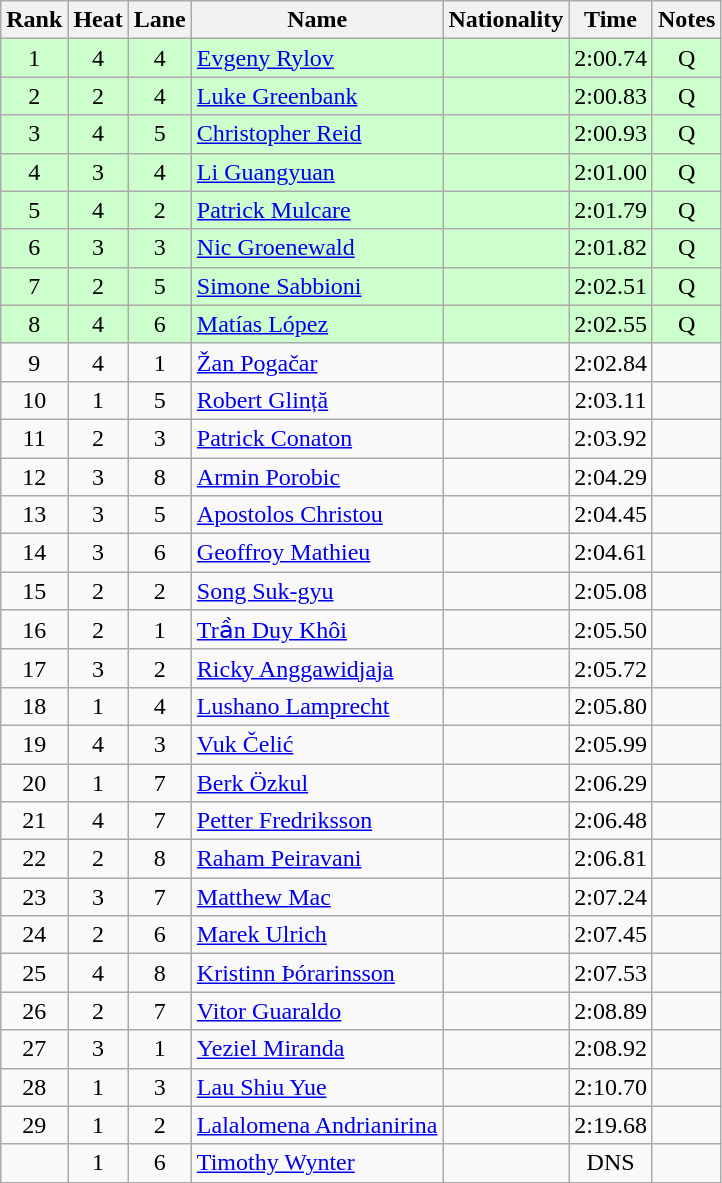<table class="wikitable sortable" style="text-align:center">
<tr>
<th>Rank</th>
<th>Heat</th>
<th>Lane</th>
<th>Name</th>
<th>Nationality</th>
<th>Time</th>
<th>Notes</th>
</tr>
<tr bgcolor=ccffcc>
<td>1</td>
<td>4</td>
<td>4</td>
<td align=left><a href='#'>Evgeny Rylov</a></td>
<td align=left></td>
<td>2:00.74</td>
<td>Q</td>
</tr>
<tr bgcolor=ccffcc>
<td>2</td>
<td>2</td>
<td>4</td>
<td align=left><a href='#'>Luke Greenbank</a></td>
<td align=left></td>
<td>2:00.83</td>
<td>Q</td>
</tr>
<tr bgcolor=ccffcc>
<td>3</td>
<td>4</td>
<td>5</td>
<td align=left><a href='#'>Christopher Reid</a></td>
<td align=left></td>
<td>2:00.93</td>
<td>Q</td>
</tr>
<tr bgcolor=ccffcc>
<td>4</td>
<td>3</td>
<td>4</td>
<td align=left><a href='#'>Li Guangyuan</a></td>
<td align=left></td>
<td>2:01.00</td>
<td>Q</td>
</tr>
<tr bgcolor=ccffcc>
<td>5</td>
<td>4</td>
<td>2</td>
<td align=left><a href='#'>Patrick Mulcare</a></td>
<td align=left></td>
<td>2:01.79</td>
<td>Q</td>
</tr>
<tr bgcolor=ccffcc>
<td>6</td>
<td>3</td>
<td>3</td>
<td align=left><a href='#'>Nic Groenewald</a></td>
<td align=left></td>
<td>2:01.82</td>
<td>Q</td>
</tr>
<tr bgcolor=ccffcc>
<td>7</td>
<td>2</td>
<td>5</td>
<td align=left><a href='#'>Simone Sabbioni</a></td>
<td align=left></td>
<td>2:02.51</td>
<td>Q</td>
</tr>
<tr bgcolor=ccffcc>
<td>8</td>
<td>4</td>
<td>6</td>
<td align=left><a href='#'>Matías López</a></td>
<td align=left></td>
<td>2:02.55</td>
<td>Q</td>
</tr>
<tr>
<td>9</td>
<td>4</td>
<td>1</td>
<td align=left><a href='#'>Žan Pogačar</a></td>
<td align=left></td>
<td>2:02.84</td>
<td></td>
</tr>
<tr>
<td>10</td>
<td>1</td>
<td>5</td>
<td align=left><a href='#'>Robert Glință</a></td>
<td align=left></td>
<td>2:03.11</td>
<td></td>
</tr>
<tr>
<td>11</td>
<td>2</td>
<td>3</td>
<td align=left><a href='#'>Patrick Conaton</a></td>
<td align=left></td>
<td>2:03.92</td>
<td></td>
</tr>
<tr>
<td>12</td>
<td>3</td>
<td>8</td>
<td align=left><a href='#'>Armin Porobic</a></td>
<td align=left></td>
<td>2:04.29</td>
<td></td>
</tr>
<tr>
<td>13</td>
<td>3</td>
<td>5</td>
<td align=left><a href='#'>Apostolos Christou</a></td>
<td align=left></td>
<td>2:04.45</td>
<td></td>
</tr>
<tr>
<td>14</td>
<td>3</td>
<td>6</td>
<td align=left><a href='#'>Geoffroy Mathieu</a></td>
<td align=left></td>
<td>2:04.61</td>
<td></td>
</tr>
<tr>
<td>15</td>
<td>2</td>
<td>2</td>
<td align=left><a href='#'>Song Suk-gyu</a></td>
<td align=left></td>
<td>2:05.08</td>
<td></td>
</tr>
<tr>
<td>16</td>
<td>2</td>
<td>1</td>
<td align=left><a href='#'>Trần Duy Khôi</a></td>
<td align=left></td>
<td>2:05.50</td>
<td></td>
</tr>
<tr>
<td>17</td>
<td>3</td>
<td>2</td>
<td align=left><a href='#'>Ricky Anggawidjaja</a></td>
<td align=left></td>
<td>2:05.72</td>
<td></td>
</tr>
<tr>
<td>18</td>
<td>1</td>
<td>4</td>
<td align=left><a href='#'>Lushano Lamprecht</a></td>
<td align=left></td>
<td>2:05.80</td>
<td></td>
</tr>
<tr>
<td>19</td>
<td>4</td>
<td>3</td>
<td align=left><a href='#'>Vuk Čelić</a></td>
<td align=left></td>
<td>2:05.99</td>
<td></td>
</tr>
<tr>
<td>20</td>
<td>1</td>
<td>7</td>
<td align=left><a href='#'>Berk Özkul</a></td>
<td align=left></td>
<td>2:06.29</td>
<td></td>
</tr>
<tr>
<td>21</td>
<td>4</td>
<td>7</td>
<td align=left><a href='#'>Petter Fredriksson</a></td>
<td align=left></td>
<td>2:06.48</td>
<td></td>
</tr>
<tr>
<td>22</td>
<td>2</td>
<td>8</td>
<td align=left><a href='#'>Raham Peiravani</a></td>
<td align=left></td>
<td>2:06.81</td>
<td></td>
</tr>
<tr>
<td>23</td>
<td>3</td>
<td>7</td>
<td align=left><a href='#'>Matthew Mac</a></td>
<td align=left></td>
<td>2:07.24</td>
<td></td>
</tr>
<tr>
<td>24</td>
<td>2</td>
<td>6</td>
<td align=left><a href='#'>Marek Ulrich</a></td>
<td align=left></td>
<td>2:07.45</td>
<td></td>
</tr>
<tr>
<td>25</td>
<td>4</td>
<td>8</td>
<td align=left><a href='#'>Kristinn Þórarinsson</a></td>
<td align=left></td>
<td>2:07.53</td>
<td></td>
</tr>
<tr>
<td>26</td>
<td>2</td>
<td>7</td>
<td align=left><a href='#'>Vitor Guaraldo</a></td>
<td align=left></td>
<td>2:08.89</td>
<td></td>
</tr>
<tr>
<td>27</td>
<td>3</td>
<td>1</td>
<td align=left><a href='#'>Yeziel Miranda</a></td>
<td align=left></td>
<td>2:08.92</td>
<td></td>
</tr>
<tr>
<td>28</td>
<td>1</td>
<td>3</td>
<td align=left><a href='#'>Lau Shiu Yue</a></td>
<td align=left></td>
<td>2:10.70</td>
<td></td>
</tr>
<tr>
<td>29</td>
<td>1</td>
<td>2</td>
<td align=left><a href='#'>Lalalomena Andrianirina</a></td>
<td align=left></td>
<td>2:19.68</td>
<td></td>
</tr>
<tr>
<td></td>
<td>1</td>
<td>6</td>
<td align=left><a href='#'>Timothy Wynter</a></td>
<td align=left></td>
<td>DNS</td>
<td></td>
</tr>
</table>
